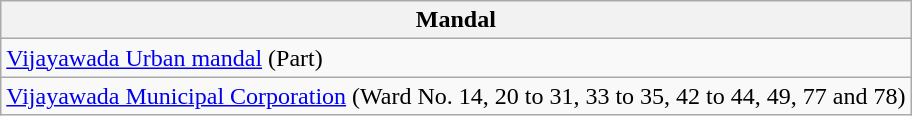<table class="wikitable sortable static-row-numbers static-row-header-hash">
<tr>
<th>Mandal</th>
</tr>
<tr>
<td><a href='#'>Vijayawada Urban mandal</a> (Part)</td>
</tr>
<tr>
<td><a href='#'>Vijayawada Municipal Corporation</a> (Ward No. 14, 20 to 31, 33 to 35, 42 to 44, 49, 77 and 78)</td>
</tr>
</table>
